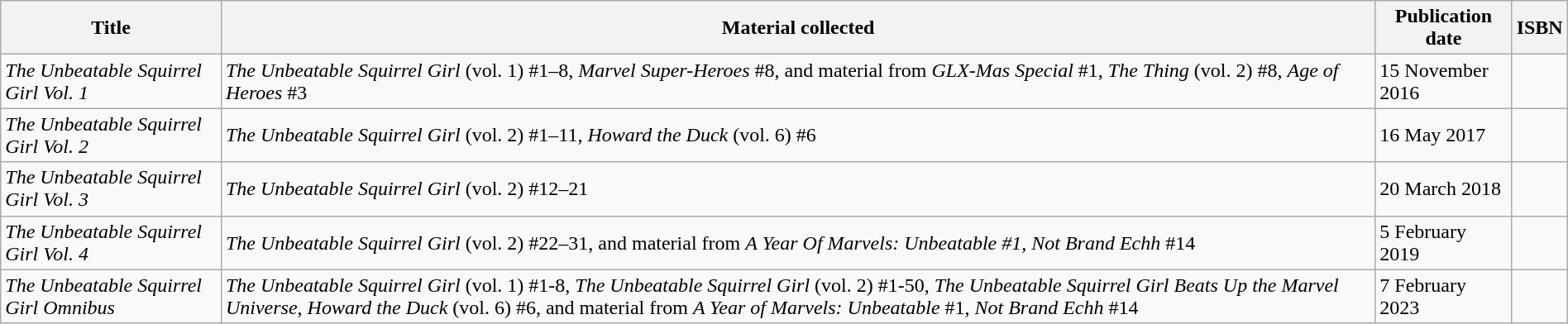<table class="wikitable" style="width:100%;">
<tr>
<th>Title</th>
<th>Material collected</th>
<th>Publication date</th>
<th>ISBN</th>
</tr>
<tr>
<td><em>The Unbeatable Squirrel Girl Vol. 1</em></td>
<td><em>The Unbeatable Squirrel Girl</em> (vol. 1) #1–8, <em>Marvel Super-Heroes</em> #8, and material from <em>GLX-Mas Special</em> #1, <em>The Thing</em> (vol. 2) #8, <em>Age of Heroes</em> #3</td>
<td>15 November  2016</td>
<td></td>
</tr>
<tr>
<td><em>The Unbeatable Squirrel Girl Vol. 2</em></td>
<td><em>The Unbeatable Squirrel Girl</em> (vol. 2) #1–11, <em>Howard the Duck</em> (vol. 6) #6</td>
<td>16 May 2017</td>
<td></td>
</tr>
<tr>
<td><em>The Unbeatable Squirrel Girl Vol. 3</em></td>
<td><em>The Unbeatable Squirrel Girl</em> (vol. 2) #12–21</td>
<td>20 March 2018</td>
<td></td>
</tr>
<tr>
<td><em>The Unbeatable Squirrel Girl Vol. 4</em></td>
<td><em>The Unbeatable Squirrel Girl</em> (vol. 2) #22–31, and material from <em>A Year Of Marvels: Unbeatable #1,</em> <em>Not Brand Echh</em> #14</td>
<td>5 February 2019</td>
<td></td>
</tr>
<tr>
<td><em>The Unbeatable Squirrel Girl Omnibus</em></td>
<td><em>The Unbeatable Squirrel Girl</em> (vol. 1) #1-8, <em>The Unbeatable Squirrel Girl</em> (vol. 2) #1-50, <em>The Unbeatable Squirrel Girl Beats Up the Marvel Universe</em>, <em>Howard the Duck</em> (vol. 6) #6, and material from <em>A Year of Marvels: Unbeatable</em> #1, <em>Not Brand Echh</em> #14</td>
<td>7 February 2023</td>
<td></td>
</tr>
</table>
